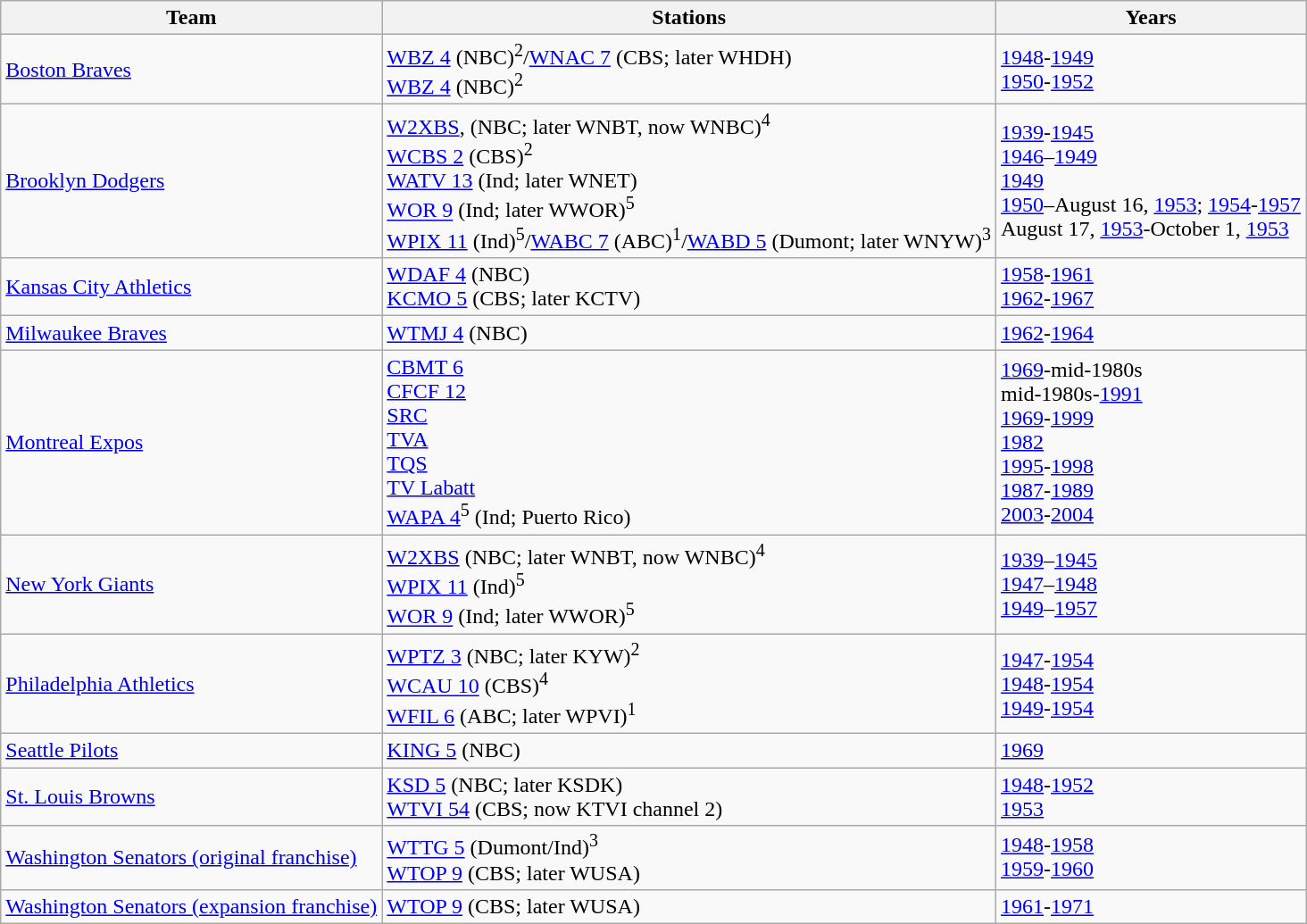<table class="wikitable">
<tr>
<th>Team</th>
<th>Stations</th>
<th>Years</th>
</tr>
<tr>
<td><a href='#'>Boston Braves</a></td>
<td><a href='#'>WBZ 4</a> (NBC)<sup>2</sup>/<a href='#'>WNAC 7</a> (CBS; later WHDH)<br><a href='#'>WBZ 4</a> (NBC)<sup>2</sup></td>
<td><a href='#'>1948</a>-<a href='#'>1949</a><br><a href='#'>1950</a>-<a href='#'>1952</a></td>
</tr>
<tr>
<td><a href='#'>Brooklyn Dodgers</a></td>
<td><a href='#'>W2XBS</a>, (NBC; later WNBT, now WNBC)<sup>4</sup><br><a href='#'>WCBS 2</a> (CBS)<sup>2</sup><br><a href='#'>WATV 13</a> (Ind; later WNET)<br><a href='#'>WOR 9</a> (Ind; later WWOR)<sup>5</sup><br><a href='#'>WPIX 11</a> (Ind)<sup>5</sup>/<a href='#'>WABC 7</a> (ABC)<sup>1</sup>/<a href='#'>WABD 5</a> (Dumont; later WNYW)<sup>3</sup></td>
<td><a href='#'>1939</a>-<a href='#'>1945</a><br><a href='#'>1946</a>–<a href='#'>1949</a><br><a href='#'>1949</a><br><a href='#'>1950</a>–August 16, <a href='#'>1953</a>; <a href='#'>1954</a>-<a href='#'>1957</a><br>August 17, <a href='#'>1953</a>-October 1, <a href='#'>1953</a></td>
</tr>
<tr>
<td><a href='#'>Kansas City Athletics</a></td>
<td><a href='#'>WDAF 4</a> (NBC)<br><a href='#'>KCMO 5</a> (CBS; later KCTV)</td>
<td><a href='#'>1958</a>-<a href='#'>1961</a><br><a href='#'>1962</a>-<a href='#'>1967</a></td>
</tr>
<tr>
<td><a href='#'>Milwaukee Braves</a></td>
<td><a href='#'>WTMJ 4</a> (NBC)</td>
<td><a href='#'>1962</a>-<a href='#'>1964</a></td>
</tr>
<tr>
<td><a href='#'>Montreal Expos</a></td>
<td><a href='#'>CBMT 6</a><br><a href='#'>CFCF 12</a><br><a href='#'>SRC</a><br><a href='#'>TVA</a><br><a href='#'>TQS</a><br><a href='#'>TV Labatt</a><br><a href='#'>WAPA 4</a><sup>5</sup> (Ind; Puerto Rico)</td>
<td><a href='#'>1969</a>-mid-1980s<br>mid-1980s-<a href='#'>1991</a><br><a href='#'>1969</a>-<a href='#'>1999</a><br><a href='#'>1982</a><br><a href='#'>1995</a>-<a href='#'>1998</a><br><a href='#'>1987</a>-<a href='#'>1989</a><br><a href='#'>2003</a>-<a href='#'>2004</a></td>
</tr>
<tr>
<td><a href='#'>New York Giants</a></td>
<td><a href='#'>W2XBS</a> (NBC; later WNBT, now WNBC)<sup>4</sup><br><a href='#'>WPIX 11</a> (Ind)<sup>5</sup><br><a href='#'>WOR 9</a> (Ind; later WWOR)<sup>5</sup></td>
<td><a href='#'>1939</a>–<a href='#'>1945</a><br><a href='#'>1947</a>–<a href='#'>1948</a><br><a href='#'>1949</a>–<a href='#'>1957</a></td>
</tr>
<tr>
<td><a href='#'>Philadelphia Athletics</a></td>
<td><a href='#'>WPTZ 3</a> (NBC; later KYW)<sup>2</sup><br><a href='#'>WCAU 10</a> (CBS)<sup>4</sup><br><a href='#'>WFIL 6</a> (ABC; later WPVI)<sup>1</sup></td>
<td><a href='#'>1947</a>-<a href='#'>1954</a><br><a href='#'>1948</a>-<a href='#'>1954</a><br><a href='#'>1949</a>-<a href='#'>1954</a></td>
</tr>
<tr>
<td><a href='#'>Seattle Pilots</a></td>
<td><a href='#'>KING 5</a> (NBC)</td>
<td><a href='#'>1969</a></td>
</tr>
<tr>
<td><a href='#'>St. Louis Browns</a></td>
<td><a href='#'>KSD 5</a> (NBC; later KSDK)<br><a href='#'>WTVI 54</a> (CBS; now KTVI channel 2)</td>
<td><a href='#'>1948</a>-<a href='#'>1952</a><br><a href='#'>1953</a></td>
</tr>
<tr>
<td><a href='#'>Washington Senators (original franchise)</a></td>
<td><a href='#'>WTTG 5</a> (Dumont/Ind)<sup>3</sup><br><a href='#'>WTOP 9</a> (CBS; later WUSA)</td>
<td><a href='#'>1948</a>-<a href='#'>1958</a><br><a href='#'>1959</a>-<a href='#'>1960</a></td>
</tr>
<tr>
<td><a href='#'>Washington Senators (expansion franchise)</a></td>
<td><a href='#'>WTOP 9</a> (CBS; later WUSA)</td>
<td><a href='#'>1961</a>-<a href='#'>1971</a></td>
</tr>
</table>
